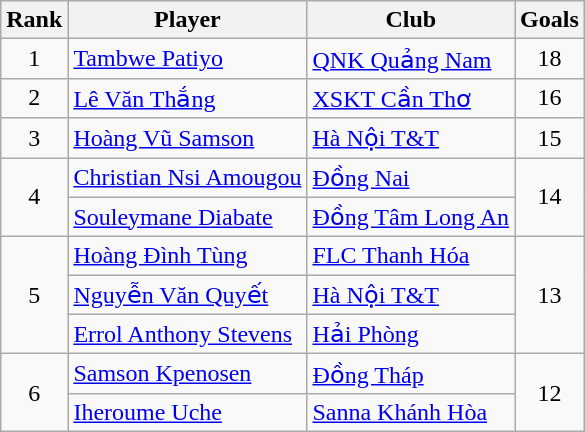<table class="wikitable" style="text-align:center;">
<tr>
<th>Rank</th>
<th>Player</th>
<th>Club</th>
<th>Goals</th>
</tr>
<tr>
<td>1</td>
<td align="left"> <a href='#'>Tambwe Patiyo</a></td>
<td align="left"><a href='#'>QNK Quảng Nam</a></td>
<td>18</td>
</tr>
<tr>
<td>2</td>
<td align="left"> <a href='#'>Lê Văn Thắng</a></td>
<td align="left"><a href='#'>XSKT Cần Thơ</a></td>
<td>16</td>
</tr>
<tr>
<td>3</td>
<td align="left"> <a href='#'>Hoàng Vũ Samson</a></td>
<td align="left"><a href='#'>Hà Nội T&T</a></td>
<td>15</td>
</tr>
<tr>
<td rowspan=2>4</td>
<td align="left"> <a href='#'>Christian Nsi Amougou</a></td>
<td align="left"><a href='#'>Đồng Nai</a></td>
<td rowspan=2>14</td>
</tr>
<tr>
<td align="left"> <a href='#'>Souleymane Diabate</a></td>
<td align="left"><a href='#'>Đồng Tâm Long An</a></td>
</tr>
<tr>
<td rowspan=3>5</td>
<td align="left"> <a href='#'>Hoàng Đình Tùng</a></td>
<td align="left"><a href='#'>FLC Thanh Hóa</a></td>
<td rowspan=3>13</td>
</tr>
<tr>
<td align="left"> <a href='#'>Nguyễn Văn Quyết</a></td>
<td align="left"><a href='#'>Hà Nội T&T</a></td>
</tr>
<tr>
<td align="left"> <a href='#'>Errol Anthony Stevens</a></td>
<td align="left"><a href='#'>Hải Phòng</a></td>
</tr>
<tr>
<td rowspan=2>6</td>
<td align="left"> <a href='#'>Samson Kpenosen</a></td>
<td align="left"><a href='#'>Đồng Tháp</a></td>
<td rowspan=2>12</td>
</tr>
<tr>
<td align="left"> <a href='#'>Iheroume Uche</a></td>
<td align="left"><a href='#'>Sanna Khánh Hòa</a></td>
</tr>
</table>
